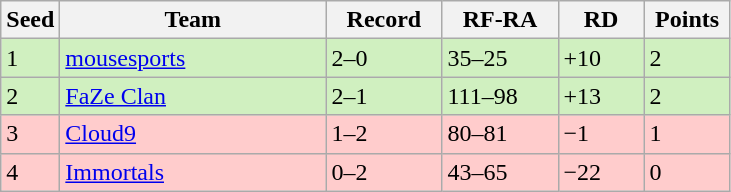<table class="wikitable sortable" style=font-size:100%>
<tr>
<th width=30px>Seed</th>
<th width=170px>Team</th>
<th width=70px>Record</th>
<th width=70px>RF-RA</th>
<th width=50px>RD</th>
<th width=50px>Points</th>
</tr>
<tr style="background: #D0F0C0;">
<td>1</td>
<td><a href='#'>mousesports</a></td>
<td>2–0</td>
<td>35–25</td>
<td>+10</td>
<td>2</td>
</tr>
<tr style="background: #D0F0C0;">
<td>2</td>
<td><a href='#'>FaZe Clan</a></td>
<td>2–1</td>
<td>111–98</td>
<td>+13</td>
<td>2</td>
</tr>
<tr style="background: #FFCCCC;">
<td>3</td>
<td><a href='#'>Cloud9</a></td>
<td>1–2</td>
<td>80–81</td>
<td>−1</td>
<td>1</td>
</tr>
<tr style="background: #FFCCCC;">
<td>4</td>
<td><a href='#'>Immortals</a></td>
<td>0–2</td>
<td>43–65</td>
<td>−22</td>
<td>0</td>
</tr>
</table>
